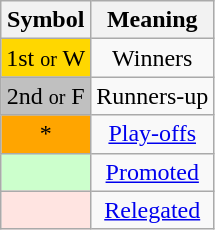<table class="wikitable" style="text-align:center">
<tr>
<th scope=col>Symbol</th>
<th scope=col>Meaning</th>
</tr>
<tr>
<td style=background:gold>1st <small>or</small> W</td>
<td>Winners</td>
</tr>
<tr>
<td style=background:silver>2nd <small>or</small> F</td>
<td>Runners-up</td>
</tr>
<tr>
<td style=background:Orange>*</td>
<td><a href='#'>Play-offs</a></td>
</tr>
<tr>
<td style=background:#cfc></td>
<td><a href='#'>Promoted</a></td>
</tr>
<tr>
<td style=background:MistyRose></td>
<td><a href='#'>Relegated</a></td>
</tr>
</table>
